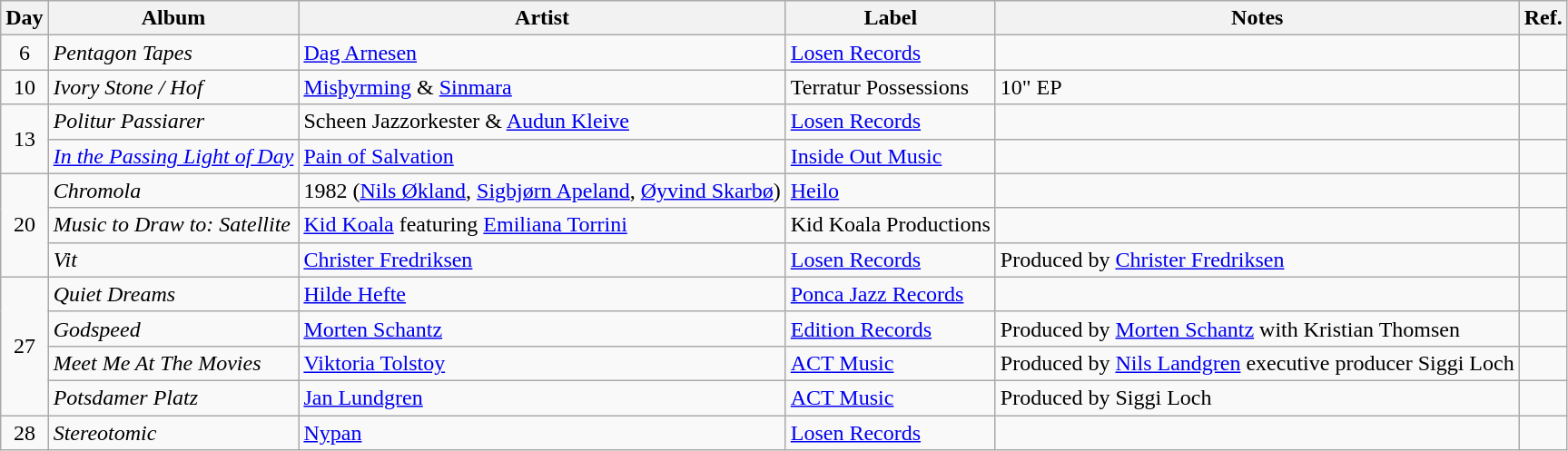<table class="wikitable">
<tr>
<th>Day</th>
<th>Album</th>
<th>Artist</th>
<th>Label</th>
<th>Notes</th>
<th>Ref.</th>
</tr>
<tr>
<td style="text-align:center;">6</td>
<td><em>Pentagon Tapes</em></td>
<td><a href='#'>Dag Arnesen</a></td>
<td><a href='#'>Losen Records</a></td>
<td></td>
<td style="text-align:center;"></td>
</tr>
<tr>
<td style="text-align:center;">10</td>
<td><em>Ivory Stone / Hof</em></td>
<td><a href='#'>Misþyrming</a> & <a href='#'>Sinmara</a></td>
<td>Terratur Possessions</td>
<td>10" EP</td>
<td style="text-align:center;"></td>
</tr>
<tr>
<td rowspan="2" style="text-align:center;">13</td>
<td><em>Politur Passiarer</em></td>
<td>Scheen Jazzorkester & <a href='#'>Audun Kleive</a></td>
<td><a href='#'>Losen Records</a></td>
<td></td>
<td style="text-align:center;"></td>
</tr>
<tr>
<td><em><a href='#'>In the Passing Light of Day</a></em></td>
<td><a href='#'>Pain of Salvation</a></td>
<td><a href='#'>Inside Out Music</a></td>
<td></td>
<td style="text-align:center;"></td>
</tr>
<tr>
<td rowspan="3" style="text-align:center;">20</td>
<td><em>Chromola</em></td>
<td>1982 (<a href='#'>Nils Økland</a>, <a href='#'>Sigbjørn Apeland</a>, <a href='#'>Øyvind Skarbø</a>)</td>
<td><a href='#'>Heilo</a></td>
<td></td>
<td style="text-align:center;"></td>
</tr>
<tr>
<td><em>Music to Draw to: Satellite</em></td>
<td><a href='#'>Kid Koala</a> featuring <a href='#'>Emiliana Torrini</a></td>
<td>Kid Koala Productions</td>
<td></td>
<td style="text-align:center;"></td>
</tr>
<tr>
<td><em>Vit</em></td>
<td><a href='#'>Christer Fredriksen</a></td>
<td><a href='#'>Losen Records</a></td>
<td>Produced by <a href='#'>Christer Fredriksen</a></td>
<td style="text-align:center;"></td>
</tr>
<tr>
<td rowspan="4" style="text-align:center;">27</td>
<td><em>Quiet Dreams</em></td>
<td><a href='#'>Hilde Hefte</a></td>
<td><a href='#'>Ponca Jazz Records</a></td>
<td></td>
<td style="text-align:center;"></td>
</tr>
<tr>
<td><em>Godspeed</em></td>
<td><a href='#'>Morten Schantz</a></td>
<td><a href='#'>Edition Records</a></td>
<td>Produced by <a href='#'>Morten Schantz</a> with Kristian Thomsen</td>
<td style="text-align:center;"></td>
</tr>
<tr>
<td><em>Meet Me At The Movies</em></td>
<td><a href='#'>Viktoria Tolstoy</a></td>
<td><a href='#'>ACT Music</a></td>
<td>Produced by <a href='#'>Nils Landgren</a> executive producer Siggi Loch</td>
<td style="text-align:center;"></td>
</tr>
<tr>
<td><em>Potsdamer Platz</em></td>
<td><a href='#'>Jan Lundgren</a></td>
<td><a href='#'>ACT Music</a></td>
<td>Produced by Siggi Loch</td>
<td style="text-align:center;"></td>
</tr>
<tr>
<td style="text-align:center;">28</td>
<td><em>Stereotomic</em></td>
<td><a href='#'>Nypan</a></td>
<td><a href='#'>Losen Records</a></td>
<td></td>
<td style="text-align:center;"></td>
</tr>
</table>
